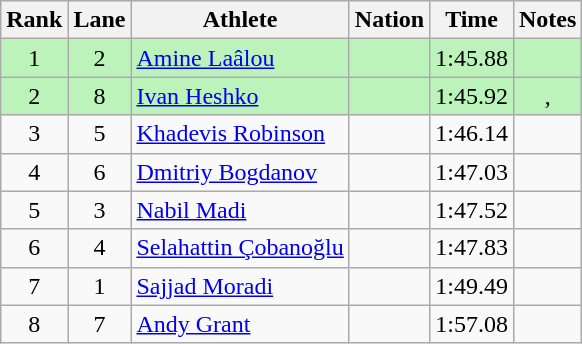<table class="wikitable sortable" style="text-align:center">
<tr>
<th>Rank</th>
<th>Lane</th>
<th>Athlete</th>
<th>Nation</th>
<th>Time</th>
<th>Notes</th>
</tr>
<tr bgcolor=bbf3bb>
<td>1</td>
<td>2</td>
<td align=left><a href='#'>Amine Laâlou</a></td>
<td align=left></td>
<td>1:45.88</td>
<td></td>
</tr>
<tr bgcolor=bbf3bb>
<td>2</td>
<td>8</td>
<td align=left><a href='#'>Ivan Heshko</a></td>
<td align=left></td>
<td>1:45.92</td>
<td>, </td>
</tr>
<tr>
<td>3</td>
<td>5</td>
<td align=left><a href='#'>Khadevis Robinson</a></td>
<td align=left></td>
<td>1:46.14</td>
<td></td>
</tr>
<tr>
<td>4</td>
<td>6</td>
<td align=left><a href='#'>Dmitriy Bogdanov</a></td>
<td align=left></td>
<td>1:47.03</td>
<td></td>
</tr>
<tr>
<td>5</td>
<td>3</td>
<td align=left><a href='#'>Nabil Madi</a></td>
<td align=left></td>
<td>1:47.52</td>
<td></td>
</tr>
<tr>
<td>6</td>
<td>4</td>
<td align=left><a href='#'>Selahattin Çobanoğlu</a></td>
<td align=left></td>
<td>1:47.83</td>
<td></td>
</tr>
<tr>
<td>7</td>
<td>1</td>
<td align=left><a href='#'>Sajjad Moradi</a></td>
<td align=left></td>
<td>1:49.49</td>
<td></td>
</tr>
<tr>
<td>8</td>
<td>7</td>
<td align=left><a href='#'>Andy Grant</a></td>
<td align=left></td>
<td>1:57.08</td>
<td></td>
</tr>
</table>
